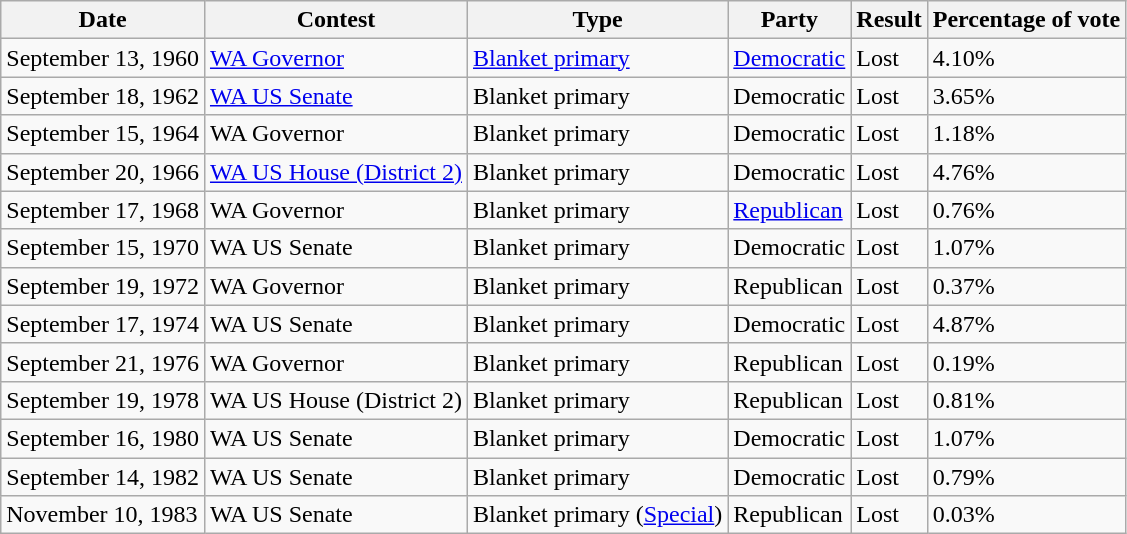<table class="wikitable">
<tr>
<th>Date</th>
<th>Contest</th>
<th>Type</th>
<th>Party</th>
<th>Result</th>
<th>Percentage of vote</th>
</tr>
<tr>
<td>September 13, 1960</td>
<td><a href='#'>WA Governor</a></td>
<td><a href='#'>Blanket primary</a></td>
<td><a href='#'>Democratic</a></td>
<td>Lost</td>
<td>4.10%</td>
</tr>
<tr>
<td>September 18, 1962</td>
<td><a href='#'>WA US Senate</a></td>
<td>Blanket primary</td>
<td>Democratic</td>
<td>Lost</td>
<td>3.65%</td>
</tr>
<tr>
<td>September 15, 1964</td>
<td>WA Governor</td>
<td>Blanket primary</td>
<td>Democratic</td>
<td>Lost</td>
<td>1.18%</td>
</tr>
<tr>
<td>September 20, 1966</td>
<td><a href='#'>WA US House (District 2)</a></td>
<td>Blanket primary</td>
<td>Democratic</td>
<td>Lost</td>
<td>4.76%</td>
</tr>
<tr>
<td>September 17, 1968</td>
<td>WA Governor</td>
<td>Blanket primary</td>
<td><a href='#'>Republican</a></td>
<td>Lost</td>
<td>0.76%</td>
</tr>
<tr>
<td>September 15, 1970</td>
<td>WA US Senate</td>
<td>Blanket primary</td>
<td>Democratic</td>
<td>Lost</td>
<td>1.07%</td>
</tr>
<tr>
<td>September 19, 1972</td>
<td>WA Governor</td>
<td>Blanket primary</td>
<td>Republican</td>
<td>Lost</td>
<td>0.37%</td>
</tr>
<tr>
<td>September 17, 1974</td>
<td>WA US Senate</td>
<td>Blanket primary</td>
<td>Democratic</td>
<td>Lost</td>
<td>4.87%</td>
</tr>
<tr>
<td>September 21, 1976</td>
<td>WA Governor</td>
<td>Blanket primary</td>
<td>Republican</td>
<td>Lost</td>
<td>0.19%</td>
</tr>
<tr>
<td>September 19, 1978</td>
<td>WA US House (District 2)</td>
<td>Blanket primary</td>
<td>Republican</td>
<td>Lost</td>
<td>0.81%</td>
</tr>
<tr>
<td>September 16, 1980</td>
<td>WA US Senate</td>
<td>Blanket primary</td>
<td>Democratic</td>
<td>Lost</td>
<td>1.07%</td>
</tr>
<tr>
<td>September 14, 1982</td>
<td>WA US Senate</td>
<td>Blanket primary</td>
<td>Democratic</td>
<td>Lost</td>
<td>0.79%</td>
</tr>
<tr>
<td>November 10, 1983</td>
<td>WA US Senate</td>
<td>Blanket primary (<a href='#'>Special</a>)</td>
<td>Republican</td>
<td>Lost</td>
<td>0.03%</td>
</tr>
</table>
